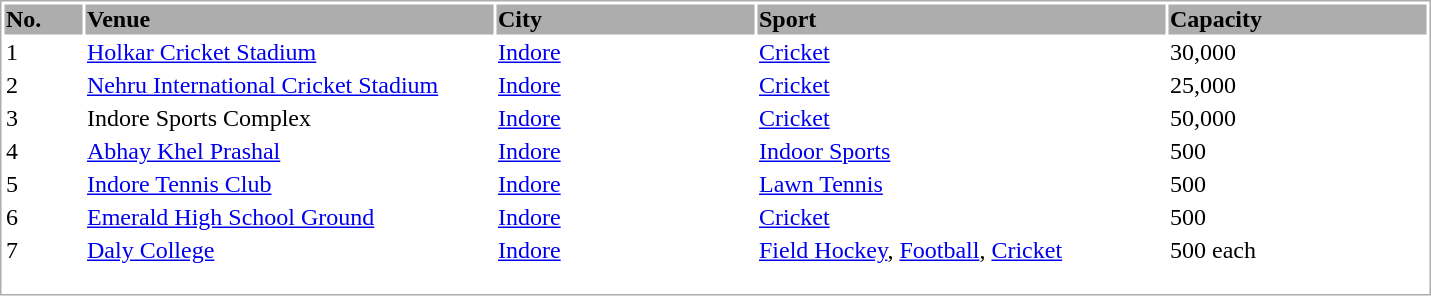<table style="border: 1px solid #ADADAD; margin-bottom: 10px; padding-bottom: 15px;">
<tr style="background:#adadad; text-align:left;">
<th style="width:50px;">No.</th>
<th style="width:270px;">Venue</th>
<th style="width:170px;">City</th>
<th style="width:270px;">Sport</th>
<th style="width:170px;">Capacity</th>
</tr>
<tr>
<td>1</td>
<td><a href='#'>Holkar Cricket Stadium</a></td>
<td><a href='#'>Indore</a></td>
<td><a href='#'>Cricket</a></td>
<td>30,000</td>
</tr>
<tr>
<td>2</td>
<td><a href='#'>Nehru International Cricket Stadium</a></td>
<td><a href='#'>Indore</a></td>
<td><a href='#'>Cricket</a></td>
<td>25,000</td>
</tr>
<tr>
<td>3</td>
<td>Indore Sports Complex</td>
<td><a href='#'>Indore</a></td>
<td><a href='#'>Cricket</a></td>
<td>50,000</td>
</tr>
<tr>
<td>4</td>
<td><a href='#'>Abhay Khel Prashal</a></td>
<td><a href='#'>Indore</a></td>
<td><a href='#'>Indoor Sports</a></td>
<td>500</td>
</tr>
<tr>
<td>5</td>
<td><a href='#'>Indore Tennis Club</a></td>
<td><a href='#'>Indore</a></td>
<td><a href='#'>Lawn Tennis</a></td>
<td>500</td>
</tr>
<tr>
<td>6</td>
<td><a href='#'>Emerald High School Ground</a></td>
<td><a href='#'>Indore</a></td>
<td><a href='#'>Cricket</a></td>
<td>500</td>
</tr>
<tr>
<td>7</td>
<td><a href='#'>Daly College</a></td>
<td><a href='#'>Indore</a></td>
<td><a href='#'>Field Hockey</a>, <a href='#'>Football</a>, <a href='#'>Cricket</a></td>
<td>500 each</td>
</tr>
<tr>
</tr>
</table>
